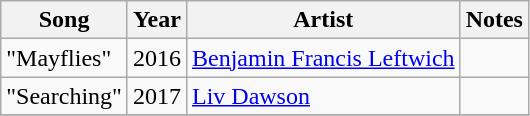<table class="wikitable sortable">
<tr>
<th>Song</th>
<th>Year</th>
<th>Artist</th>
<th class="unsortable">Notes</th>
</tr>
<tr>
<td>"Mayflies"</td>
<td>2016</td>
<td><a href='#'>Benjamin Francis Leftwich</a></td>
<td></td>
</tr>
<tr>
<td>"Searching"</td>
<td>2017</td>
<td><a href='#'>Liv Dawson</a></td>
<td></td>
</tr>
<tr>
</tr>
</table>
